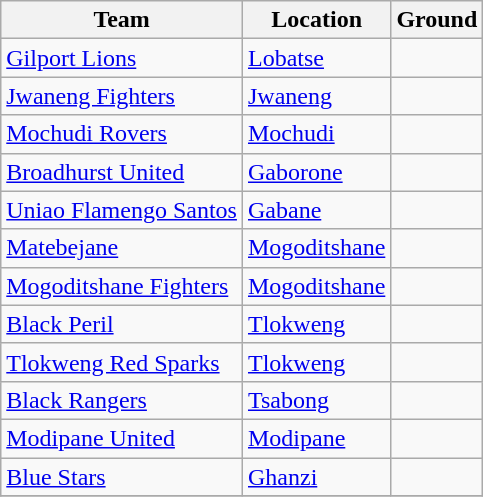<table class="wikitable sortable">
<tr>
<th>Team</th>
<th>Location</th>
<th>Ground</th>
</tr>
<tr>
<td><a href='#'>Gilport Lions</a></td>
<td><a href='#'>Lobatse</a></td>
<td></td>
</tr>
<tr>
<td><a href='#'>Jwaneng Fighters</a></td>
<td><a href='#'>Jwaneng</a></td>
<td></td>
</tr>
<tr>
<td><a href='#'>Mochudi Rovers</a></td>
<td><a href='#'>Mochudi</a></td>
<td></td>
</tr>
<tr>
<td><a href='#'>Broadhurst United</a></td>
<td><a href='#'>Gaborone</a></td>
<td></td>
</tr>
<tr>
<td><a href='#'>Uniao Flamengo Santos</a></td>
<td><a href='#'>Gabane</a></td>
<td></td>
</tr>
<tr>
<td><a href='#'>Matebejane</a></td>
<td><a href='#'>Mogoditshane</a></td>
<td></td>
</tr>
<tr>
<td><a href='#'>Mogoditshane Fighters</a></td>
<td><a href='#'>Mogoditshane</a></td>
<td></td>
</tr>
<tr>
<td><a href='#'>Black Peril</a></td>
<td><a href='#'>Tlokweng</a></td>
<td></td>
</tr>
<tr>
<td><a href='#'>Tlokweng Red Sparks</a></td>
<td><a href='#'>Tlokweng</a></td>
<td></td>
</tr>
<tr>
<td><a href='#'>Black Rangers</a></td>
<td><a href='#'>Tsabong</a></td>
<td></td>
</tr>
<tr>
<td><a href='#'>Modipane United</a></td>
<td><a href='#'>Modipane</a></td>
<td></td>
</tr>
<tr>
<td><a href='#'>Blue Stars</a></td>
<td><a href='#'>Ghanzi</a></td>
<td></td>
</tr>
<tr>
</tr>
</table>
